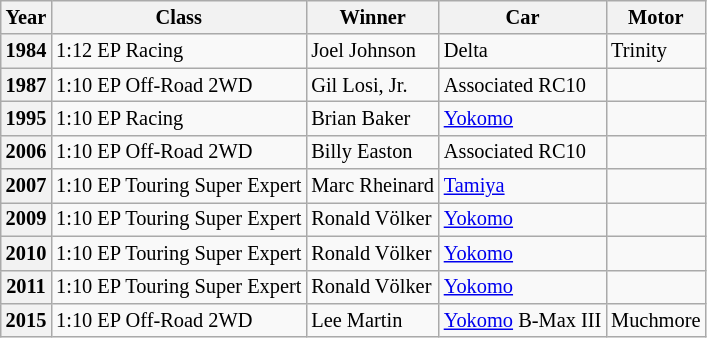<table class="wikitable" style="font-size: 85%;">
<tr>
<th>Year</th>
<th>Class</th>
<th>Winner</th>
<th>Car</th>
<th>Motor</th>
</tr>
<tr>
<th>1984</th>
<td>1:12 EP Racing</td>
<td> Joel Johnson</td>
<td>Delta</td>
<td>Trinity</td>
</tr>
<tr>
<th>1987</th>
<td>1:10 EP Off-Road 2WD</td>
<td> Gil Losi, Jr.</td>
<td>Associated RC10</td>
</tr>
<tr>
<th>1995</th>
<td>1:10 EP Racing</td>
<td> Brian Baker</td>
<td><a href='#'>Yokomo</a></td>
<td></td>
</tr>
<tr>
<th>2006</th>
<td>1:10 EP Off-Road 2WD</td>
<td> Billy Easton</td>
<td>Associated RC10</td>
</tr>
<tr>
<th>2007</th>
<td>1:10 EP Touring Super Expert</td>
<td> Marc Rheinard</td>
<td><a href='#'>Tamiya</a></td>
<td></td>
</tr>
<tr>
<th>2009</th>
<td>1:10 EP Touring Super Expert</td>
<td> Ronald Völker</td>
<td><a href='#'>Yokomo</a></td>
<td></td>
</tr>
<tr>
<th>2010</th>
<td>1:10 EP Touring Super Expert</td>
<td> Ronald Völker</td>
<td><a href='#'>Yokomo</a></td>
<td></td>
</tr>
<tr>
<th>2011</th>
<td>1:10 EP Touring Super Expert</td>
<td> Ronald Völker</td>
<td><a href='#'>Yokomo</a></td>
<td></td>
</tr>
<tr>
<th>2015</th>
<td>1:10 EP Off-Road 2WD</td>
<td> Lee Martin</td>
<td><a href='#'>Yokomo</a> B-Max III</td>
<td>Muchmore</td>
</tr>
</table>
